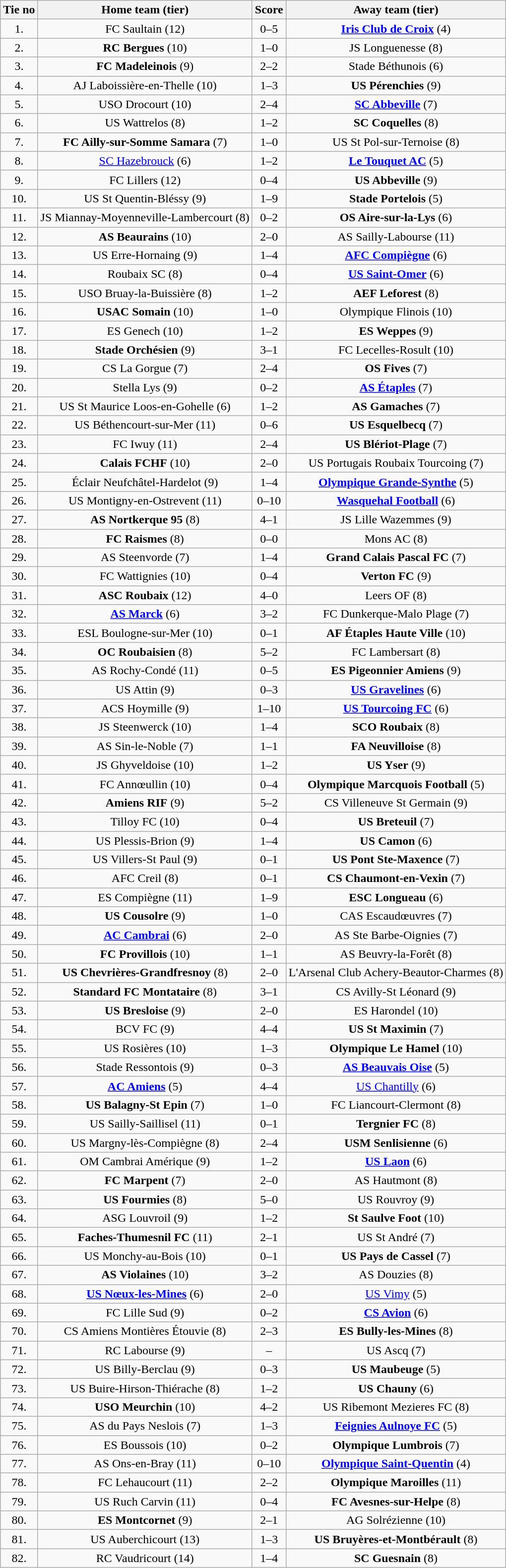<table class="wikitable" style="text-align: center">
<tr>
<th>Tie no</th>
<th>Home team (tier)</th>
<th>Score</th>
<th>Away team (tier)</th>
</tr>
<tr>
<td>1.</td>
<td>FC Saultain (12)</td>
<td>0–5</td>
<td><strong><a href='#'>Iris Club de Croix</a></strong> (4)</td>
</tr>
<tr>
<td>2.</td>
<td><strong>RC Bergues</strong> (10)</td>
<td>1–0</td>
<td>JS Longuenesse (8)</td>
</tr>
<tr>
<td>3.</td>
<td><strong>FC Madeleinois</strong> (9)</td>
<td>2–2 </td>
<td>Stade Béthunois (6)</td>
</tr>
<tr>
<td>4.</td>
<td>AJ Laboissière-en-Thelle (10)</td>
<td>1–3</td>
<td><strong>US Pérenchies</strong> (9)</td>
</tr>
<tr>
<td>5.</td>
<td>USO Drocourt (10)</td>
<td>2–4</td>
<td><strong><a href='#'>SC Abbeville</a></strong> (7)</td>
</tr>
<tr>
<td>6.</td>
<td>US Wattrelos (8)</td>
<td>1–2 </td>
<td><strong>SC Coquelles</strong> (8)</td>
</tr>
<tr>
<td>7.</td>
<td><strong>FC Ailly-sur-Somme Samara</strong> (7)</td>
<td>1–0</td>
<td>US St Pol-sur-Ternoise (8)</td>
</tr>
<tr>
<td>8.</td>
<td><a href='#'>SC Hazebrouck</a> (6)</td>
<td>1–2</td>
<td><strong><a href='#'>Le Touquet AC</a></strong> (5)</td>
</tr>
<tr>
<td>9.</td>
<td>FC Lillers (12)</td>
<td>0–4</td>
<td><strong>US Abbeville</strong> (9)</td>
</tr>
<tr>
<td>10.</td>
<td>US St Quentin-Bléssy (9)</td>
<td>1–9</td>
<td><strong>Stade Portelois</strong> (5)</td>
</tr>
<tr>
<td>11.</td>
<td>JS Miannay-Moyenneville-Lambercourt (8)</td>
<td>0–2</td>
<td><strong>OS Aire-sur-la-Lys</strong> (6)</td>
</tr>
<tr>
<td>12.</td>
<td><strong>AS Beaurains</strong> (10)</td>
<td>2–0</td>
<td>AS Sailly-Labourse (11)</td>
</tr>
<tr>
<td>13.</td>
<td>US Erre-Hornaing (9)</td>
<td>1–4</td>
<td><strong><a href='#'>AFC Compiègne</a></strong> (6)</td>
</tr>
<tr>
<td>14.</td>
<td>Roubaix SC (8)</td>
<td>0–4</td>
<td><strong><a href='#'>US Saint-Omer</a></strong> (6)</td>
</tr>
<tr>
<td>15.</td>
<td>USO Bruay-la-Buissière (8)</td>
<td>1–2</td>
<td><strong>AEF Leforest</strong> (8)</td>
</tr>
<tr>
<td>16.</td>
<td><strong>USAC Somain</strong> (10)</td>
<td>1–0</td>
<td>Olympique Flinois (10)</td>
</tr>
<tr>
<td>17.</td>
<td>ES Genech (10)</td>
<td>1–2</td>
<td><strong>ES Weppes</strong> (9)</td>
</tr>
<tr>
<td>18.</td>
<td><strong>Stade Orchésien</strong> (9)</td>
<td>3–1</td>
<td>FC Lecelles-Rosult (10)</td>
</tr>
<tr>
<td>19.</td>
<td>CS La Gorgue (7)</td>
<td>2–4 </td>
<td><strong>OS Fives</strong> (7)</td>
</tr>
<tr>
<td>20.</td>
<td>Stella Lys (9)</td>
<td>0–2 </td>
<td><strong><a href='#'>AS Étaples</a></strong> (7)</td>
</tr>
<tr>
<td>21.</td>
<td>US St Maurice Loos-en-Gohelle (6)</td>
<td>1–2</td>
<td><strong>AS Gamaches</strong> (7)</td>
</tr>
<tr>
<td>22.</td>
<td>US Béthencourt-sur-Mer (11)</td>
<td>0–6</td>
<td><strong>US Esquelbecq</strong> (7)</td>
</tr>
<tr>
<td>23.</td>
<td>FC Iwuy (11)</td>
<td>2–4</td>
<td><strong>US Blériot-Plage</strong> (7)</td>
</tr>
<tr>
<td>24.</td>
<td><strong>Calais FCHF</strong> (10)</td>
<td>2–0</td>
<td>US Portugais Roubaix Tourcoing (7)</td>
</tr>
<tr>
<td>25.</td>
<td>Éclair Neufchâtel-Hardelot (9)</td>
<td>1–4</td>
<td><strong><a href='#'>Olympique Grande-Synthe</a></strong> (5)</td>
</tr>
<tr>
<td>26.</td>
<td>US Montigny-en-Ostrevent (11)</td>
<td>0–10</td>
<td><strong><a href='#'>Wasquehal Football</a></strong> (6)</td>
</tr>
<tr>
<td>27.</td>
<td><strong>AS Nortkerque 95</strong> (8)</td>
<td>4–1</td>
<td>JS Lille Wazemmes (9)</td>
</tr>
<tr>
<td>28.</td>
<td><strong>FC Raismes</strong> (8)</td>
<td>0–0 </td>
<td>Mons AC (8)</td>
</tr>
<tr>
<td>29.</td>
<td>AS Steenvorde (7)</td>
<td>1–4</td>
<td><strong>Grand Calais Pascal FC</strong> (7)</td>
</tr>
<tr>
<td>30.</td>
<td>FC Wattignies (10)</td>
<td>0–4</td>
<td><strong>Verton FC</strong> (9)</td>
</tr>
<tr>
<td>31.</td>
<td><strong>ASC Roubaix</strong> (12)</td>
<td>4–0</td>
<td>Leers OF (8)</td>
</tr>
<tr>
<td>32.</td>
<td><strong><a href='#'>AS Marck</a></strong> (6)</td>
<td>3–2</td>
<td>FC Dunkerque-Malo Plage (7)</td>
</tr>
<tr>
<td>33.</td>
<td>ESL Boulogne-sur-Mer (10)</td>
<td>0–1</td>
<td><strong>AF Étaples Haute Ville</strong> (10)</td>
</tr>
<tr>
<td>34.</td>
<td><strong>OC Roubaisien</strong> (8)</td>
<td>5–2 </td>
<td>FC Lambersart (8)</td>
</tr>
<tr>
<td>35.</td>
<td>AS Rochy-Condé (11)</td>
<td>0–5</td>
<td><strong>ES Pigeonnier Amiens</strong> (9)</td>
</tr>
<tr>
<td>36.</td>
<td>US Attin (9)</td>
<td>0–3</td>
<td><strong><a href='#'>US Gravelines</a></strong> (6)</td>
</tr>
<tr>
<td>37.</td>
<td>ACS Hoymille (9)</td>
<td>1–10</td>
<td><strong><a href='#'>US Tourcoing FC</a></strong> (6)</td>
</tr>
<tr>
<td>38.</td>
<td>JS Steenwerck (10)</td>
<td>1–4</td>
<td><strong>SCO Roubaix</strong> (8)</td>
</tr>
<tr>
<td>39.</td>
<td>AS Sin-le-Noble (7)</td>
<td>1–1 </td>
<td><strong>FA Neuvilloise</strong> (8)</td>
</tr>
<tr>
<td>40.</td>
<td>JS Ghyveldoise (10)</td>
<td>1–2</td>
<td><strong>US Yser</strong> (9)</td>
</tr>
<tr>
<td>41.</td>
<td>FC Annœullin (10)</td>
<td>0–4</td>
<td><strong>Olympique Marcquois Football</strong> (5)</td>
</tr>
<tr>
<td>42.</td>
<td><strong>Amiens RIF</strong> (9)</td>
<td>5–2</td>
<td>CS Villeneuve St Germain (9)</td>
</tr>
<tr>
<td>43.</td>
<td>Tilloy FC (10)</td>
<td>0–4</td>
<td><strong>US Breteuil</strong> (7)</td>
</tr>
<tr>
<td>44.</td>
<td>US Plessis-Brion (9)</td>
<td>1–4</td>
<td><strong>US Camon</strong> (6)</td>
</tr>
<tr>
<td>45.</td>
<td>US Villers-St Paul (9)</td>
<td>0–1</td>
<td><strong>US Pont Ste-Maxence</strong> (7)</td>
</tr>
<tr>
<td>46.</td>
<td>AFC Creil (8)</td>
<td>0–1</td>
<td><strong>CS Chaumont-en-Vexin</strong> (7)</td>
</tr>
<tr>
<td>47.</td>
<td>ES Compiègne (11)</td>
<td>1–9</td>
<td><strong>ESC Longueau</strong> (6)</td>
</tr>
<tr>
<td>48.</td>
<td><strong>US Cousolre</strong> (9)</td>
<td>1–0</td>
<td>CAS Escaudœuvres (7)</td>
</tr>
<tr>
<td>49.</td>
<td><strong><a href='#'>AC Cambrai</a></strong> (6)</td>
<td>2–0</td>
<td>AS Ste Barbe-Oignies (7)</td>
</tr>
<tr>
<td>50.</td>
<td><strong>FC Provillois</strong> (10)</td>
<td>1–1 </td>
<td>AS Beuvry-la-Forêt (8)</td>
</tr>
<tr>
<td>51.</td>
<td><strong>US Chevrières-Grandfresnoy</strong> (8)</td>
<td>2–0</td>
<td>L'Arsenal Club Achery-Beautor-Charmes (8)</td>
</tr>
<tr>
<td>52.</td>
<td><strong>Standard FC Montataire</strong> (8)</td>
<td>3–1 </td>
<td>CS Avilly-St Léonard (9)</td>
</tr>
<tr>
<td>53.</td>
<td><strong>US Bresloise</strong> (9)</td>
<td>2–0</td>
<td>ES Harondel (10)</td>
</tr>
<tr>
<td>54.</td>
<td>BCV FC (9)</td>
<td>4–4 </td>
<td><strong>US St Maximin</strong> (7)</td>
</tr>
<tr>
<td>55.</td>
<td>US Rosières (10)</td>
<td>1–3</td>
<td><strong>Olympique Le Hamel</strong> (10)</td>
</tr>
<tr>
<td>56.</td>
<td>Stade Ressontois (9)</td>
<td>0–3</td>
<td><strong><a href='#'>AS Beauvais Oise</a></strong> (5)</td>
</tr>
<tr>
<td>57.</td>
<td><strong><a href='#'>AC Amiens</a></strong> (5)</td>
<td>4–4 </td>
<td><a href='#'>US Chantilly</a> (6)</td>
</tr>
<tr>
<td>58.</td>
<td><strong>US Balagny-St Epin</strong> (7)</td>
<td>1–0</td>
<td>FC Liancourt-Clermont (8)</td>
</tr>
<tr>
<td>59.</td>
<td>US Sailly-Saillisel (11)</td>
<td>0–1</td>
<td><strong>Tergnier FC</strong> (8)</td>
</tr>
<tr>
<td>60.</td>
<td>US Margny-lès-Compiègne (8)</td>
<td>2–4</td>
<td><strong>USM Senlisienne</strong> (6)</td>
</tr>
<tr>
<td>61.</td>
<td>OM Cambrai Amérique (9)</td>
<td>1–2</td>
<td><strong><a href='#'>US Laon</a></strong> (6)</td>
</tr>
<tr>
<td>62.</td>
<td><strong>FC Marpent</strong> (7)</td>
<td>2–0</td>
<td>AS Hautmont (8)</td>
</tr>
<tr>
<td>63.</td>
<td><strong>US Fourmies</strong> (8)</td>
<td>5–0</td>
<td>US Rouvroy (9)</td>
</tr>
<tr>
<td>64.</td>
<td>ASG Louvroil (9)</td>
<td>1–2</td>
<td><strong>St Saulve Foot</strong> (10)</td>
</tr>
<tr>
<td>65.</td>
<td><strong>Faches-Thumesnil FC</strong> (11)</td>
<td>2–1</td>
<td>US St André (7)</td>
</tr>
<tr>
<td>66.</td>
<td>US Monchy-au-Bois (10)</td>
<td>0–1</td>
<td><strong>US Pays de Cassel</strong> (7)</td>
</tr>
<tr>
<td>67.</td>
<td><strong>AS Violaines</strong> (10)</td>
<td>3–2 </td>
<td>AS Douzies (8)</td>
</tr>
<tr>
<td>68.</td>
<td><strong><a href='#'>US Nœux-les-Mines</a></strong> (6)</td>
<td>2–0</td>
<td><a href='#'>US Vimy</a> (5)</td>
</tr>
<tr>
<td>69.</td>
<td>FC Lille Sud (9)</td>
<td>0–2</td>
<td><strong><a href='#'>CS Avion</a></strong> (6)</td>
</tr>
<tr>
<td>70.</td>
<td>CS Amiens Montières Étouvie (8)</td>
<td>2–3</td>
<td><strong>ES Bully-les-Mines</strong> (8)</td>
</tr>
<tr>
<td>71.</td>
<td>RC Labourse (9)</td>
<td>–</td>
<td>US Ascq (7)</td>
</tr>
<tr>
<td>72.</td>
<td>US Billy-Berclau (9)</td>
<td>0–3</td>
<td><strong>US Maubeuge</strong> (5)</td>
</tr>
<tr>
<td>73.</td>
<td>US Buire-Hirson-Thiérache (8)</td>
<td>1–2</td>
<td><strong>US Chauny</strong> (6)</td>
</tr>
<tr>
<td>74.</td>
<td><strong>USO Meurchin</strong> (10)</td>
<td>4–2</td>
<td>US Ribemont Mezieres FC (8)</td>
</tr>
<tr>
<td>75.</td>
<td>AS du Pays Neslois (7)</td>
<td>1–3 </td>
<td><strong><a href='#'>Feignies Aulnoye FC</a></strong> (5)</td>
</tr>
<tr>
<td>76.</td>
<td>ES Boussois (10)</td>
<td>0–2</td>
<td><strong>Olympique Lumbrois</strong> (7)</td>
</tr>
<tr>
<td>77.</td>
<td>AS Ons-en-Bray (11)</td>
<td>0–10</td>
<td><strong><a href='#'>Olympique Saint-Quentin</a></strong> (4)</td>
</tr>
<tr>
<td>78.</td>
<td>FC Lehaucourt (11)</td>
<td>2–2 </td>
<td><strong>Olympique Maroilles</strong> (11)</td>
</tr>
<tr>
<td>79.</td>
<td>US Ruch Carvin (11)</td>
<td>0–4</td>
<td><strong>FC Avesnes-sur-Helpe</strong> (8)</td>
</tr>
<tr>
<td>80.</td>
<td><strong>ES Montcornet</strong> (9)</td>
<td>2–1</td>
<td>AG Solrézienne (10)</td>
</tr>
<tr>
<td>81.</td>
<td>US Auberchicourt (13)</td>
<td>1–3 </td>
<td><strong>US Bruyères-et-Montbérault</strong> (8)</td>
</tr>
<tr>
<td>82.</td>
<td>RC Vaudricourt (14)</td>
<td>1–4</td>
<td><strong>SC Guesnain</strong> (8)</td>
</tr>
</table>
